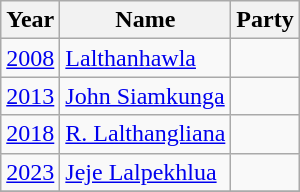<table class="wikitable sortable">
<tr>
<th>Year</th>
<th>Name</th>
<th colspan=2>Party</th>
</tr>
<tr>
<td><a href='#'>2008</a></td>
<td><a href='#'>Lalthanhawla</a></td>
<td></td>
</tr>
<tr>
<td><a href='#'>2013</a></td>
<td><a href='#'>John Siamkunga</a></td>
</tr>
<tr>
<td><a href='#'>2018</a></td>
<td><a href='#'>R. Lalthangliana</a></td>
<td></td>
</tr>
<tr>
<td><a href='#'>2023</a></td>
<td><a href='#'>Jeje Lalpekhlua</a></td>
<td></td>
</tr>
<tr>
</tr>
</table>
